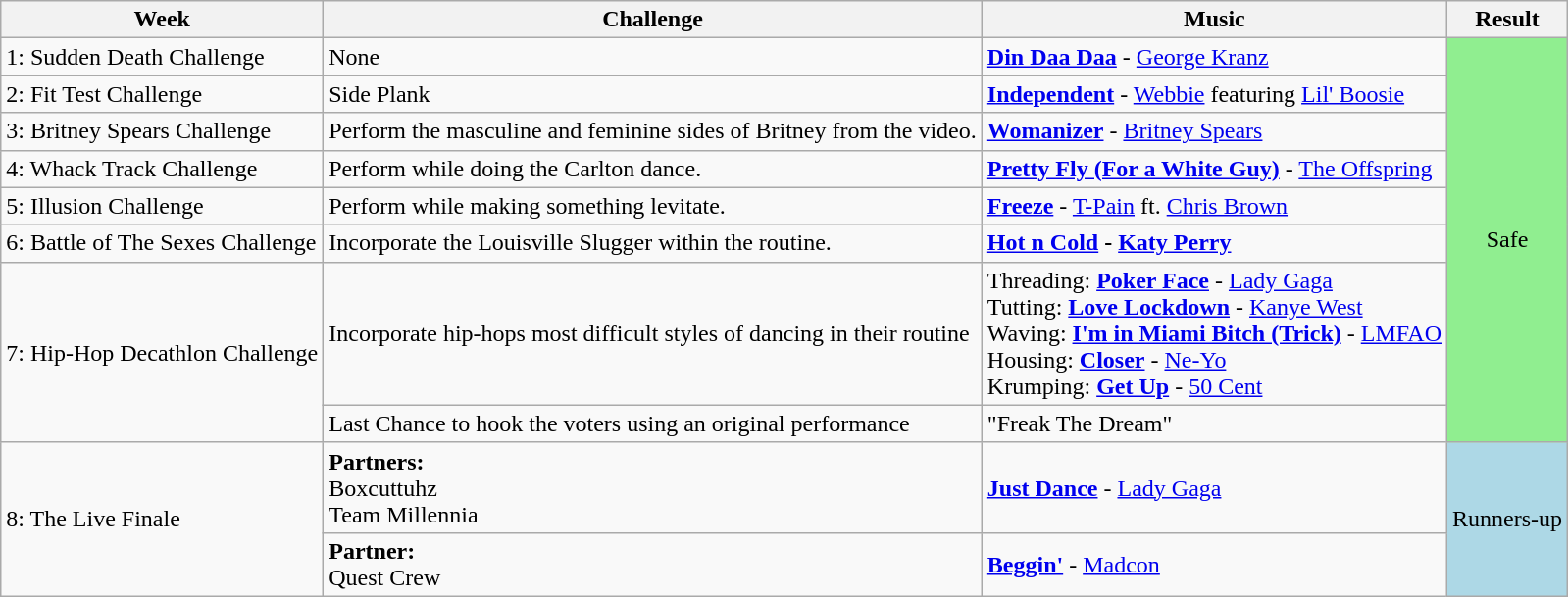<table class="wikitable">
<tr>
<th>Week</th>
<th>Challenge</th>
<th>Music</th>
<th>Result</th>
</tr>
<tr>
<td>1: Sudden Death Challenge</td>
<td>None</td>
<td><strong><a href='#'>Din Daa Daa</a></strong> - <a href='#'>George Kranz</a></td>
<td align="center" rowspan="8" bgcolor="lightgreen">Safe</td>
</tr>
<tr>
<td>2: Fit Test Challenge</td>
<td>Side Plank</td>
<td><strong><a href='#'>Independent</a></strong> - <a href='#'>Webbie</a> featuring <a href='#'>Lil' Boosie</a></td>
</tr>
<tr>
<td>3: Britney Spears Challenge</td>
<td>Perform the masculine and feminine sides of Britney from the video.</td>
<td><strong><a href='#'>Womanizer</a></strong> - <a href='#'>Britney Spears</a></td>
</tr>
<tr>
<td>4: Whack Track Challenge</td>
<td>Perform while doing the Carlton dance.</td>
<td><strong><a href='#'>Pretty Fly (For a White Guy)</a></strong> - <a href='#'>The Offspring</a></td>
</tr>
<tr>
<td>5: Illusion Challenge</td>
<td>Perform while making something levitate.</td>
<td><strong><a href='#'>Freeze</a></strong> - <a href='#'>T-Pain</a> ft. <a href='#'>Chris Brown</a></td>
</tr>
<tr>
<td>6: Battle of The Sexes Challenge</td>
<td>Incorporate the Louisville Slugger within the routine.</td>
<td><strong><a href='#'>Hot n Cold</a> - <a href='#'>Katy Perry</a></strong></td>
</tr>
<tr>
<td rowspan="2">7: Hip-Hop Decathlon Challenge</td>
<td>Incorporate hip-hops most difficult styles of dancing in their routine</td>
<td>Threading: <strong><a href='#'>Poker Face</a></strong> - <a href='#'>Lady Gaga</a><br>Tutting: <strong><a href='#'>Love Lockdown</a></strong> - <a href='#'>Kanye West</a><br>Waving: <strong><a href='#'>I'm in Miami Bitch (Trick)</a></strong> - <a href='#'>LMFAO</a><br>Housing: <strong><a href='#'>Closer</a></strong> - <a href='#'>Ne-Yo</a><br>Krumping: <strong><a href='#'>Get Up</a></strong> - <a href='#'>50 Cent</a></td>
</tr>
<tr>
<td>Last Chance to hook the voters using an original performance</td>
<td>"Freak The Dream"</td>
</tr>
<tr>
<td rowspan="3">8: The Live Finale</td>
<td><strong>Partners:</strong><br>Boxcuttuhz<br>Team Millennia</td>
<td><strong><a href='#'>Just Dance</a></strong> - <a href='#'>Lady Gaga</a></td>
<td align="center" rowspan="3" bgcolor="lightblue">Runners-up</td>
</tr>
<tr>
<td><strong>Partner:</strong><br>Quest Crew</td>
<td><strong><a href='#'>Beggin'</a></strong> - <a href='#'>Madcon</a></td>
</tr>
</table>
